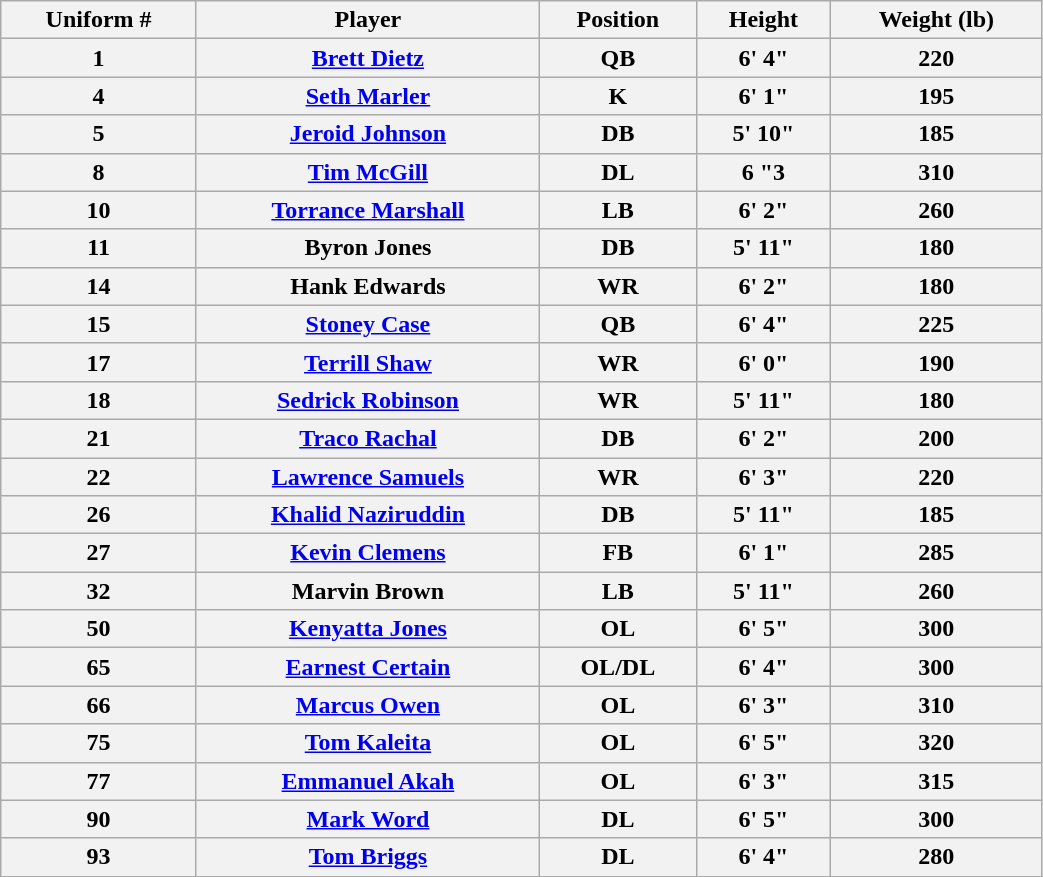<table class="wikitable" width="55%">
<tr>
<th>Uniform #</th>
<th>Player</th>
<th>Position</th>
<th>Height</th>
<th>Weight (lb)</th>
</tr>
<tr>
<th>1</th>
<th><a href='#'>Brett Dietz</a></th>
<th>QB</th>
<th>6' 4"</th>
<th>220</th>
</tr>
<tr>
<th>4</th>
<th><a href='#'>Seth Marler</a></th>
<th>K</th>
<th>6' 1"</th>
<th>195</th>
</tr>
<tr>
<th>5</th>
<th><a href='#'>Jeroid Johnson</a></th>
<th>DB</th>
<th>5' 10"</th>
<th>185</th>
</tr>
<tr>
<th>8</th>
<th><a href='#'>Tim McGill</a></th>
<th>DL</th>
<th>6 "3</th>
<th>310</th>
</tr>
<tr>
<th>10</th>
<th><a href='#'>Torrance Marshall</a></th>
<th>LB</th>
<th>6' 2"</th>
<th>260</th>
</tr>
<tr>
<th>11</th>
<th>Byron Jones</th>
<th>DB</th>
<th>5' 11"</th>
<th>180</th>
</tr>
<tr>
<th>14</th>
<th>Hank Edwards</th>
<th>WR</th>
<th>6' 2"</th>
<th>180</th>
</tr>
<tr>
<th>15</th>
<th><a href='#'>Stoney Case</a></th>
<th>QB</th>
<th>6' 4"</th>
<th>225</th>
</tr>
<tr>
<th>17</th>
<th><a href='#'>Terrill Shaw</a></th>
<th>WR</th>
<th>6' 0"</th>
<th>190</th>
</tr>
<tr>
<th>18</th>
<th><a href='#'>Sedrick Robinson</a></th>
<th>WR</th>
<th>5' 11"</th>
<th>180</th>
</tr>
<tr>
<th>21</th>
<th><a href='#'>Traco Rachal</a></th>
<th>DB</th>
<th>6' 2"</th>
<th>200</th>
</tr>
<tr>
<th>22</th>
<th><a href='#'>Lawrence Samuels</a></th>
<th>WR</th>
<th>6' 3"</th>
<th>220</th>
</tr>
<tr>
<th>26</th>
<th><a href='#'>Khalid Naziruddin</a></th>
<th>DB</th>
<th>5' 11"</th>
<th>185</th>
</tr>
<tr>
<th>27</th>
<th><a href='#'>Kevin Clemens</a></th>
<th>FB</th>
<th>6' 1"</th>
<th>285</th>
</tr>
<tr>
<th>32</th>
<th>Marvin Brown</th>
<th>LB</th>
<th>5' 11"</th>
<th>260</th>
</tr>
<tr>
<th>50</th>
<th><a href='#'>Kenyatta Jones</a></th>
<th>OL</th>
<th>6' 5"</th>
<th>300</th>
</tr>
<tr>
<th>65</th>
<th><a href='#'>Earnest Certain</a></th>
<th>OL/DL</th>
<th>6' 4"</th>
<th>300</th>
</tr>
<tr>
<th>66</th>
<th><a href='#'>Marcus Owen</a></th>
<th>OL</th>
<th>6' 3"</th>
<th>310</th>
</tr>
<tr>
<th>75</th>
<th><a href='#'>Tom Kaleita</a></th>
<th>OL</th>
<th>6' 5"</th>
<th>320</th>
</tr>
<tr>
<th>77</th>
<th><a href='#'>Emmanuel Akah</a></th>
<th>OL</th>
<th>6' 3"</th>
<th>315</th>
</tr>
<tr>
<th>90</th>
<th><a href='#'>Mark Word</a></th>
<th>DL</th>
<th>6' 5"</th>
<th>300</th>
</tr>
<tr>
<th>93</th>
<th><a href='#'>Tom Briggs</a></th>
<th>DL</th>
<th>6' 4"</th>
<th>280</th>
</tr>
</table>
